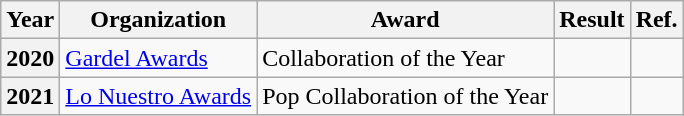<table class="wikitable plainrowheaders">
<tr>
<th>Year</th>
<th>Organization</th>
<th>Award</th>
<th>Result</th>
<th>Ref.</th>
</tr>
<tr>
<th scope="row">2020</th>
<td><a href='#'>Gardel Awards</a></td>
<td>Collaboration of the Year</td>
<td></td>
<td></td>
</tr>
<tr>
<th scope="row">2021</th>
<td><a href='#'>Lo Nuestro Awards</a></td>
<td>Pop Collaboration of the Year</td>
<td></td>
<td align=center></td>
</tr>
</table>
